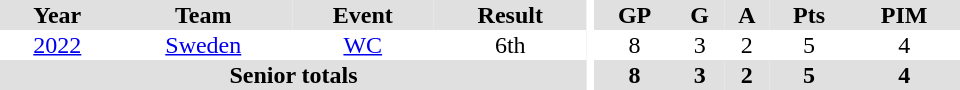<table border="0" cellpadding="1" cellspacing="0" ID="Table3" style="text-align:center; width:40em">
<tr ALIGN="center" bgcolor="#e0e0e0">
<th>Year</th>
<th>Team</th>
<th>Event</th>
<th>Result</th>
<th rowspan="99" bgcolor="#ffffff"></th>
<th>GP</th>
<th>G</th>
<th>A</th>
<th>Pts</th>
<th>PIM</th>
</tr>
<tr>
<td><a href='#'>2022</a></td>
<td><a href='#'>Sweden</a></td>
<td><a href='#'>WC</a></td>
<td>6th</td>
<td>8</td>
<td>3</td>
<td>2</td>
<td>5</td>
<td>4<br></td>
</tr>
<tr bgcolor="#e0e0e0">
<th colspan="4">Senior totals</th>
<th>8</th>
<th>3</th>
<th>2</th>
<th>5</th>
<th>4</th>
</tr>
</table>
